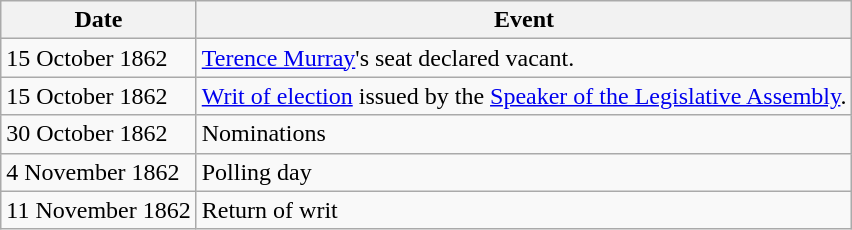<table class="wikitable">
<tr>
<th>Date</th>
<th>Event</th>
</tr>
<tr>
<td>15 October 1862</td>
<td><a href='#'>Terence Murray</a>'s seat declared vacant.</td>
</tr>
<tr>
<td>15 October 1862</td>
<td><a href='#'>Writ of election</a> issued by the <a href='#'>Speaker of the Legislative Assembly</a>.</td>
</tr>
<tr>
<td>30 October 1862</td>
<td>Nominations</td>
</tr>
<tr>
<td>4 November 1862</td>
<td>Polling day</td>
</tr>
<tr>
<td>11 November 1862</td>
<td>Return of writ</td>
</tr>
</table>
